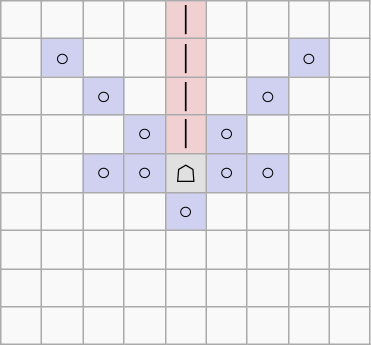<table border="1" class="wikitable">
<tr align=center>
<td width="20"> </td>
<td width="20"> </td>
<td width="20"> </td>
<td width="20"> </td>
<td width="20" style="background:#f0d0d0;">│</td>
<td width="20"> </td>
<td width="20"> </td>
<td width="20"> </td>
<td width="20"> </td>
</tr>
<tr align=center>
<td> </td>
<td style="background:#d0d0f0;">○</td>
<td> </td>
<td> </td>
<td style="background:#f0d0d0;">│</td>
<td> </td>
<td> </td>
<td style="background:#d0d0f0;">○</td>
<td> </td>
</tr>
<tr align=center>
<td> </td>
<td> </td>
<td style="background:#d0d0f0;">○</td>
<td> </td>
<td style="background:#f0d0d0;">│</td>
<td> </td>
<td style="background:#d0d0f0;">○</td>
<td> </td>
<td> </td>
</tr>
<tr align=center>
<td> </td>
<td> </td>
<td> </td>
<td style="background:#d0d0f0;">○</td>
<td style="background:#f0d0d0;">│</td>
<td style="background:#d0d0f0;">○</td>
<td> </td>
<td> </td>
<td> </td>
</tr>
<tr align=center>
<td> </td>
<td> </td>
<td style="background:#d0d0f0;">○</td>
<td style="background:#d0d0f0;">○</td>
<td style="background:#e0e0e0;">☖</td>
<td style="background:#d0d0f0;">○</td>
<td style="background:#d0d0f0;">○</td>
<td> </td>
<td> </td>
</tr>
<tr align=center>
<td> </td>
<td> </td>
<td> </td>
<td> </td>
<td style="background:#d0d0f0;">○</td>
<td> </td>
<td> </td>
<td> </td>
<td> </td>
</tr>
<tr align=center>
<td> </td>
<td> </td>
<td> </td>
<td> </td>
<td> </td>
<td> </td>
<td> </td>
<td> </td>
<td> </td>
</tr>
<tr align=center>
<td> </td>
<td> </td>
<td> </td>
<td> </td>
<td> </td>
<td> </td>
<td> </td>
<td> </td>
<td> </td>
</tr>
<tr align=center>
<td> </td>
<td> </td>
<td> </td>
<td> </td>
<td> </td>
<td> </td>
<td> </td>
<td> </td>
<td> </td>
</tr>
</table>
